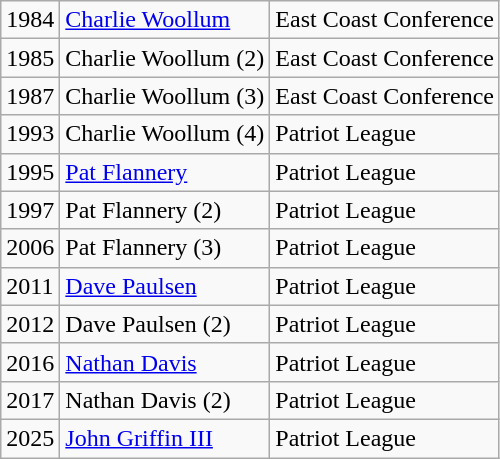<table class="wikitable">
<tr>
<td>1984</td>
<td><a href='#'>Charlie Woollum</a></td>
<td>East Coast Conference</td>
</tr>
<tr>
<td>1985</td>
<td>Charlie Woollum (2)</td>
<td>East Coast Conference</td>
</tr>
<tr>
<td>1987</td>
<td>Charlie Woollum (3)</td>
<td>East Coast Conference</td>
</tr>
<tr>
<td>1993</td>
<td>Charlie Woollum (4)</td>
<td>Patriot League</td>
</tr>
<tr>
<td>1995</td>
<td><a href='#'>Pat Flannery</a></td>
<td>Patriot League</td>
</tr>
<tr>
<td>1997</td>
<td>Pat Flannery (2)</td>
<td>Patriot League</td>
</tr>
<tr>
<td>2006</td>
<td>Pat Flannery (3)</td>
<td>Patriot League</td>
</tr>
<tr>
<td>2011</td>
<td><a href='#'>Dave Paulsen</a></td>
<td>Patriot League</td>
</tr>
<tr>
<td>2012</td>
<td>Dave Paulsen (2)</td>
<td>Patriot League</td>
</tr>
<tr>
<td>2016</td>
<td><a href='#'>Nathan Davis</a></td>
<td>Patriot League</td>
</tr>
<tr>
<td>2017</td>
<td>Nathan Davis (2)</td>
<td>Patriot League</td>
</tr>
<tr>
<td>2025</td>
<td><a href='#'>John Griffin III</a></td>
<td>Patriot League</td>
</tr>
</table>
